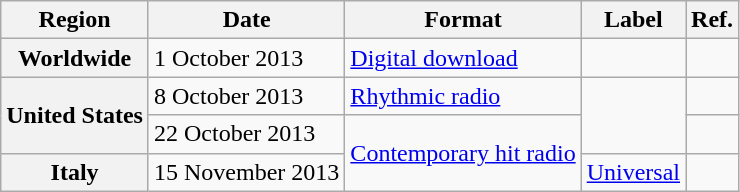<table class="wikitable plainrowheaders">
<tr>
<th scope="col">Region</th>
<th scope="col">Date</th>
<th scope="col">Format</th>
<th scope="col">Label</th>
<th scope="col">Ref.</th>
</tr>
<tr>
<th scope="row">Worldwide</th>
<td>1 October 2013</td>
<td><a href='#'>Digital download</a></td>
<td></td>
<td align="center"></td>
</tr>
<tr>
<th scope="row" rowspan="2">United States</th>
<td>8 October 2013</td>
<td><a href='#'>Rhythmic radio</a></td>
<td rowspan="2"></td>
<td align="center"></td>
</tr>
<tr>
<td>22 October 2013</td>
<td rowspan="2"><a href='#'>Contemporary hit radio</a></td>
<td align="center"></td>
</tr>
<tr>
<th scope="row">Italy</th>
<td>15 November 2013</td>
<td><a href='#'>Universal</a></td>
<td align="center"></td>
</tr>
</table>
